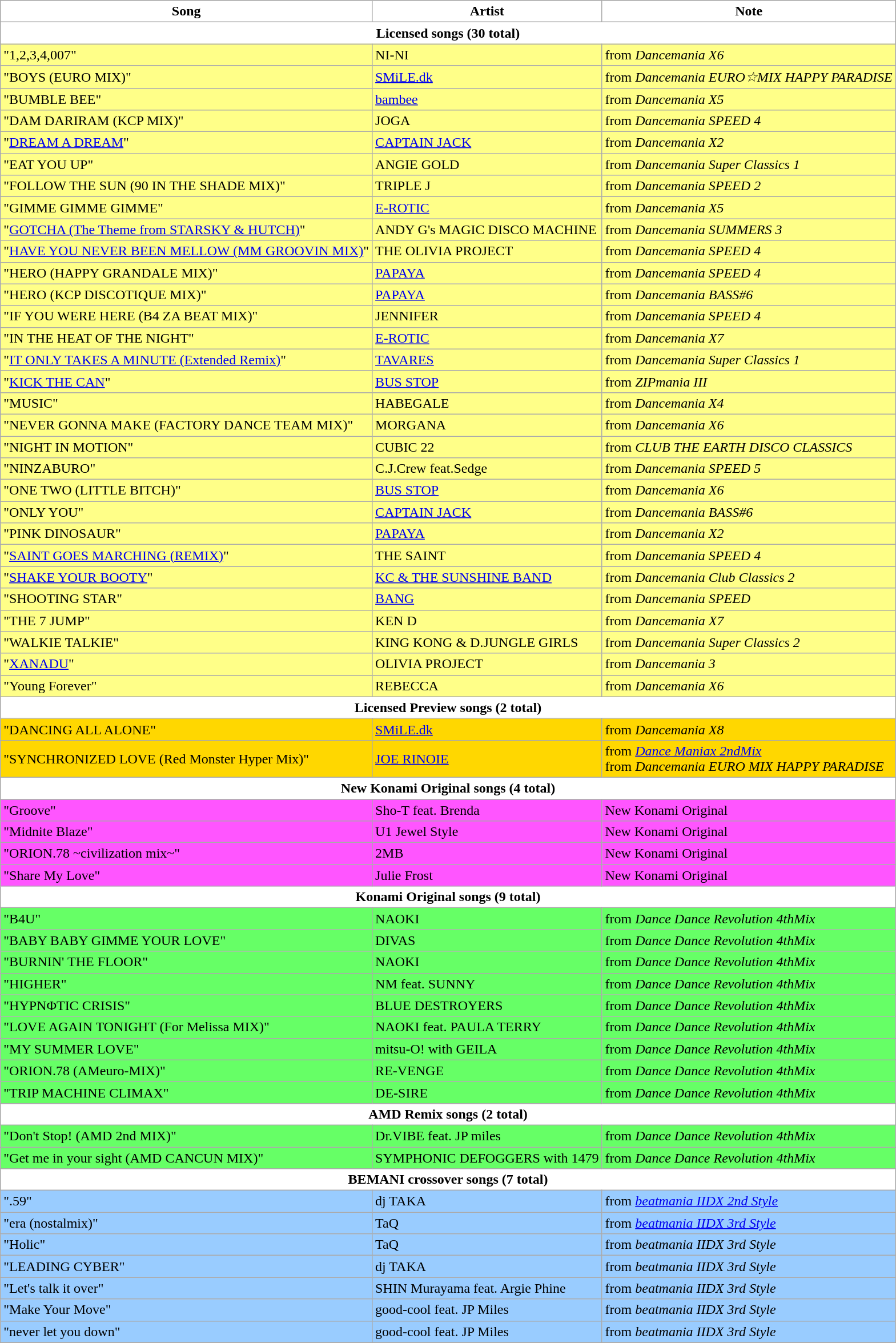<table class="wikitable">
<tr>
<th style="background:#fff;">Song</th>
<th style="background:#fff;">Artist</th>
<th style="background:#fff;">Note</th>
</tr>
<tr>
<th colspan="3" style="background:#ffffff;">Licensed songs (30 total)</th>
</tr>
<tr style="background:#ffff88;">
<td>"1,2,3,4,007"</td>
<td>NI-NI</td>
<td>from <em>Dancemania X6</em></td>
</tr>
<tr style="background:#ffff88;">
<td>"BOYS (EURO MIX)"</td>
<td><a href='#'>SMiLE.dk</a></td>
<td>from <em>Dancemania EURO☆MIX HAPPY PARADISE</em></td>
</tr>
<tr style="background:#ffff88;">
<td>"BUMBLE BEE"</td>
<td><a href='#'>bambee</a></td>
<td>from <em>Dancemania X5</em></td>
</tr>
<tr style="background:#ffff88;">
<td>"DAM DARIRAM (KCP MIX)" </td>
<td>JOGA</td>
<td>from <em>Dancemania SPEED 4</em></td>
</tr>
<tr style="background:#ffff88;">
<td>"<a href='#'>DREAM A DREAM</a>"</td>
<td><a href='#'>CAPTAIN JACK</a></td>
<td>from <em>Dancemania X2</em></td>
</tr>
<tr style="background:#ffff88;">
<td>"EAT YOU UP"</td>
<td>ANGIE GOLD</td>
<td>from <em>Dancemania Super Classics 1</em></td>
</tr>
<tr style="background:#ffff88;">
<td>"FOLLOW THE SUN (90 IN THE SHADE MIX)"</td>
<td>TRIPLE J</td>
<td>from <em>Dancemania SPEED 2</em></td>
</tr>
<tr style="background:#ffff88;">
<td>"GIMME GIMME GIMME"</td>
<td><a href='#'>E-ROTIC</a></td>
<td>from <em>Dancemania X5</em></td>
</tr>
<tr style="background:#ffff88;">
<td>"<a href='#'>GOTCHA (The Theme from STARSKY & HUTCH)</a>"</td>
<td>ANDY G's MAGIC DISCO MACHINE</td>
<td>from <em>Dancemania SUMMERS 3</em></td>
</tr>
<tr style="background:#ffff88;">
<td>"<a href='#'>HAVE YOU NEVER BEEN MELLOW (MM GROOVIN MIX)</a>"</td>
<td>THE OLIVIA PROJECT</td>
<td>from <em>Dancemania SPEED 4</em></td>
</tr>
<tr style="background:#ffff88;">
<td>"HERO (HAPPY GRANDALE MIX)" </td>
<td><a href='#'>PAPAYA</a></td>
<td>from <em>Dancemania SPEED 4</em></td>
</tr>
<tr style="background:#ffff88;">
<td>"HERO (KCP DISCOTIQUE MIX)"</td>
<td><a href='#'>PAPAYA</a></td>
<td>from <em>Dancemania BASS#6</em></td>
</tr>
<tr style="background:#ffff88;">
<td>"IF YOU WERE HERE (B4 ZA BEAT MIX)" </td>
<td>JENNIFER</td>
<td>from <em>Dancemania SPEED 4</em></td>
</tr>
<tr style="background:#ffff88;">
<td>"IN THE HEAT OF THE NIGHT"</td>
<td><a href='#'>E-ROTIC</a></td>
<td>from <em>Dancemania X7</em></td>
</tr>
<tr style="background:#ffff88;">
<td>"<a href='#'>IT ONLY TAKES A MINUTE (Extended Remix)</a>"</td>
<td><a href='#'>TAVARES</a></td>
<td>from <em>Dancemania Super Classics 1</em></td>
</tr>
<tr style="background:#ffff88;">
<td>"<a href='#'>KICK THE CAN</a>"</td>
<td><a href='#'>BUS STOP</a></td>
<td>from <em>ZIPmania III</em></td>
</tr>
<tr style="background:#ffff88;">
<td>"MUSIC"</td>
<td>HABEGALE</td>
<td>from <em>Dancemania X4</em></td>
</tr>
<tr style="background:#ffff88;">
<td>"NEVER GONNA MAKE (FACTORY DANCE TEAM MIX)"</td>
<td>MORGANA</td>
<td>from <em>Dancemania X6</em></td>
</tr>
<tr style="background:#ffff88;">
<td>"NIGHT IN MOTION"</td>
<td>CUBIC 22</td>
<td>from <em>CLUB THE EARTH DISCO CLASSICS</em></td>
</tr>
<tr style="background:#ffff88;">
<td>"NINZABURO"</td>
<td>C.J.Crew feat.Sedge</td>
<td>from <em>Dancemania SPEED 5</em></td>
</tr>
<tr style="background:#ffff88;">
<td>"ONE TWO (LITTLE BITCH)"</td>
<td><a href='#'>BUS STOP</a></td>
<td>from <em>Dancemania X6</em></td>
</tr>
<tr style="background:#ffff88;">
<td>"ONLY YOU"</td>
<td><a href='#'>CAPTAIN JACK</a></td>
<td>from <em>Dancemania BASS#6</em></td>
</tr>
<tr style="background:#ffff88;">
<td>"PINK DINOSAUR"</td>
<td><a href='#'>PAPAYA</a></td>
<td>from <em>Dancemania X2</em></td>
</tr>
<tr style="background:#ffff88;">
<td>"<a href='#'>SAINT GOES MARCHING (REMIX)</a>"</td>
<td>THE SAINT</td>
<td>from <em>Dancemania SPEED 4</em></td>
</tr>
<tr style="background:#ffff88;">
<td>"<a href='#'>SHAKE YOUR BOOTY</a>"</td>
<td><a href='#'>KC & THE SUNSHINE BAND</a></td>
<td>from <em>Dancemania Club Classics 2</em></td>
</tr>
<tr style="background:#ffff88;">
<td>"SHOOTING STAR"</td>
<td><a href='#'>BANG</a></td>
<td>from <em>Dancemania SPEED</em></td>
</tr>
<tr style="background:#ffff88;">
<td>"THE 7 JUMP"</td>
<td>KEN D</td>
<td>from <em>Dancemania X7</em></td>
</tr>
<tr style="background:#ffff88;">
<td>"WALKIE TALKIE"</td>
<td>KING KONG & D.JUNGLE GIRLS</td>
<td>from <em>Dancemania Super Classics 2</em></td>
</tr>
<tr style="background:#ffff88;">
<td>"<a href='#'>XANADU</a>"</td>
<td>OLIVIA PROJECT</td>
<td>from <em>Dancemania 3</em></td>
</tr>
<tr style="background:#ffff88;">
<td>"Young Forever"</td>
<td>REBECCA</td>
<td>from <em>Dancemania X6</em></td>
</tr>
<tr>
<th colspan="3" style="background:#ffffff;">Licensed Preview songs (2 total)</th>
</tr>
<tr style="background:#FFD700;">
<td>"DANCING ALL ALONE" </td>
<td><a href='#'>SMiLE.dk</a></td>
<td>from <em>Dancemania X8</em></td>
</tr>
<tr style="background:#FFD700;">
<td>"SYNCHRONIZED LOVE (Red Monster Hyper Mix)" </td>
<td><a href='#'>JOE RINOIE</a></td>
<td>from <em><a href='#'>Dance Maniax 2ndMix</a></em><br>from <em>Dancemania EURO MIX HAPPY PARADISE</em></td>
</tr>
<tr>
<th colspan="3" style="background:#ffffff;">New Konami Original songs (4 total)</th>
</tr>
<tr style="background:#ff55ff;">
<td>"Groove" </td>
<td>Sho-T feat. Brenda</td>
<td>New Konami Original</td>
</tr>
<tr style="background:#ff55ff;">
<td>"Midnite Blaze" </td>
<td>U1 Jewel Style</td>
<td>New Konami Original</td>
</tr>
<tr style="background:#ff55ff;">
<td>"ORION.78 ~civilization mix~" </td>
<td>2MB</td>
<td>New Konami Original</td>
</tr>
<tr style="background:#ff55ff;">
<td>"Share My Love" </td>
<td>Julie Frost</td>
<td>New Konami Original</td>
</tr>
<tr>
<th colspan="3" style="background:#ffffff;">Konami Original songs (9 total)</th>
</tr>
<tr style="background:#66ff66;">
<td>"B4U"</td>
<td>NAOKI</td>
<td>from <em>Dance Dance Revolution 4thMix</em></td>
</tr>
<tr style="background:#66ff66;">
<td>"BABY BABY GIMME YOUR LOVE"</td>
<td>DIVAS</td>
<td>from <em>Dance Dance Revolution 4thMix</em></td>
</tr>
<tr style="background:#66ff66;">
<td>"BURNIN' THE FLOOR"</td>
<td>NAOKI</td>
<td>from <em>Dance Dance Revolution 4thMix</em></td>
</tr>
<tr style="background:#66ff66;">
<td>"HIGHER"</td>
<td>NM feat. SUNNY</td>
<td>from <em>Dance Dance Revolution 4thMix</em></td>
</tr>
<tr style="background:#66ff66;">
<td>"HYPNΦTIC CRISIS"</td>
<td>BLUE DESTROYERS</td>
<td>from <em>Dance Dance Revolution 4thMix</em></td>
</tr>
<tr style="background:#66ff66;">
<td>"LOVE AGAIN TONIGHT (For Melissa MIX)"</td>
<td>NAOKI feat. PAULA TERRY</td>
<td>from <em>Dance Dance Revolution 4thMix</em></td>
</tr>
<tr style="background:#66ff66;">
<td>"MY SUMMER LOVE"</td>
<td>mitsu-O! with GEILA</td>
<td>from <em>Dance Dance Revolution 4thMix</em></td>
</tr>
<tr style="background:#66ff66;">
<td>"ORION.78 (AMeuro-MIX)"</td>
<td>RE-VENGE</td>
<td>from <em>Dance Dance Revolution 4thMix</em></td>
</tr>
<tr style="background:#66ff66;">
<td>"TRIP MACHINE CLIMAX"</td>
<td>DE-SIRE</td>
<td>from <em>Dance Dance Revolution 4thMix</em></td>
</tr>
<tr>
<th colspan="3" style="background:#ffffff;">AMD Remix songs (2 total)</th>
</tr>
<tr style="background:#66ff66;">
<td>"Don't Stop! (AMD 2nd MIX)" </td>
<td>Dr.VIBE feat. JP miles</td>
<td>from <em>Dance Dance Revolution 4thMix</em></td>
</tr>
<tr style="background:#66ff66;">
<td>"Get me in your sight (AMD CANCUN MIX)" </td>
<td>SYMPHONIC DEFOGGERS with 1479</td>
<td>from <em>Dance Dance Revolution 4thMix</em></td>
</tr>
<tr>
<th colspan="3" style="background:#ffffff;">BEMANI crossover songs (7 total)</th>
</tr>
<tr style="background:#99CCFF;">
<td>".59" </td>
<td>dj TAKA</td>
<td>from <em><a href='#'>beatmania IIDX 2nd Style</a></em></td>
</tr>
<tr style="background:#99CCFF;">
<td>"era (nostalmix)" </td>
<td>TaQ</td>
<td>from <em><a href='#'>beatmania IIDX 3rd Style</a></em></td>
</tr>
<tr style="background:#99CCFF;">
<td>"Holic" </td>
<td>TaQ</td>
<td>from <em>beatmania IIDX 3rd Style</em></td>
</tr>
<tr style="background:#99CCFF;">
<td>"LEADING CYBER" </td>
<td>dj TAKA</td>
<td>from <em>beatmania IIDX 3rd Style</em></td>
</tr>
<tr style="background:#99CCFF;">
<td>"Let's talk it over" </td>
<td>SHIN Murayama feat. Argie Phine</td>
<td>from <em>beatmania IIDX 3rd Style</em></td>
</tr>
<tr style="background:#99CCFF;">
<td>"Make Your Move" </td>
<td>good-cool feat. JP Miles</td>
<td>from <em>beatmania IIDX 3rd Style</em></td>
</tr>
<tr style="background:#99CCFF;">
<td>"never let you down" </td>
<td>good-cool feat. JP Miles</td>
<td>from <em>beatmania IIDX 3rd Style</em></td>
</tr>
<tr>
</tr>
</table>
